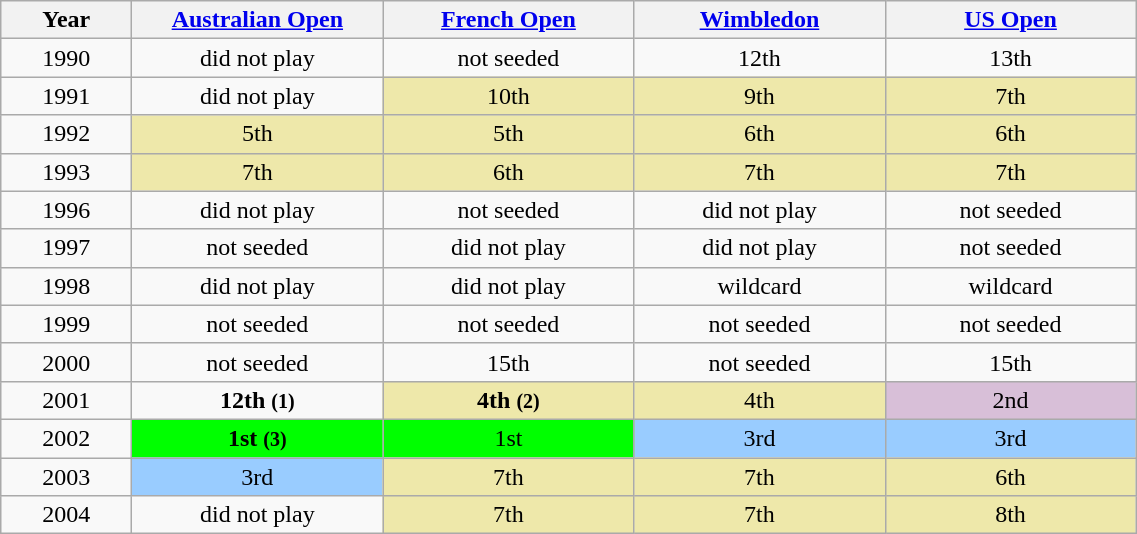<table class="wikitable" style="text-align:center">
<tr>
<th width="80">Year</th>
<th width="160"><a href='#'>Australian Open</a></th>
<th width="160"><a href='#'>French Open</a></th>
<th width="160"><a href='#'>Wimbledon</a></th>
<th width="160"><a href='#'>US Open</a></th>
</tr>
<tr>
<td>1990</td>
<td>did not play</td>
<td bgcolor=>not seeded</td>
<td bgcolor=>12th</td>
<td bgcolor=>13th</td>
</tr>
<tr>
<td>1991</td>
<td>did not play</td>
<td bgcolor=eee8aa>10th</td>
<td bgcolor=eee8aa>9th</td>
<td bgcolor=eee8aa>7th</td>
</tr>
<tr>
<td>1992</td>
<td bgcolor=eee8aa>5th</td>
<td bgcolor=eee8aa>5th</td>
<td bgcolor=eee8aa>6th</td>
<td bgcolor=eee8aa>6th</td>
</tr>
<tr>
<td>1993</td>
<td bgcolor=eee8aa>7th</td>
<td bgcolor=eee8aa>6th</td>
<td bgcolor=eee8aa>7th</td>
<td bgcolor=eee8aa>7th</td>
</tr>
<tr>
<td>1996</td>
<td>did not play</td>
<td bgcolor=>not seeded</td>
<td>did not play</td>
<td bgcolor=>not seeded</td>
</tr>
<tr>
<td>1997</td>
<td bgcolor=>not seeded</td>
<td>did not play</td>
<td>did not play</td>
<td bgcolor=>not seeded</td>
</tr>
<tr>
<td>1998</td>
<td>did not play</td>
<td>did not play</td>
<td>wildcard</td>
<td>wildcard</td>
</tr>
<tr>
<td>1999</td>
<td bgcolor=>not seeded</td>
<td bgcolor=>not seeded</td>
<td bgcolor=>not seeded</td>
<td bgcolor=>not seeded</td>
</tr>
<tr>
<td>2000</td>
<td bgcolor=>not seeded</td>
<td bgcolor=>15th</td>
<td bgcolor=>not seeded</td>
<td bgcolor=>15th</td>
</tr>
<tr>
<td>2001</td>
<td bgcolor=><strong>12th <small>(1)</small></strong></td>
<td bgcolor=eee8aa><strong>4th <small>(2)</small></strong></td>
<td bgcolor=eee8aa>4th</td>
<td bgcolor=thistle>2nd</td>
</tr>
<tr>
<td>2002</td>
<td bgcolor=lime><strong>1st <small>(3)</small></strong></td>
<td bgcolor=lime>1st</td>
<td bgcolor=99ccff>3rd</td>
<td bgcolor=99ccff>3rd</td>
</tr>
<tr>
<td>2003</td>
<td bgcolor=99ccff>3rd</td>
<td bgcolor=eee8aa>7th</td>
<td bgcolor=eee8aa>7th</td>
<td bgcolor=eee8aa>6th</td>
</tr>
<tr>
<td>2004</td>
<td>did not play</td>
<td bgcolor=eee8aa>7th</td>
<td bgcolor=eee8aa>7th</td>
<td bgcolor=eee8aa>8th</td>
</tr>
</table>
